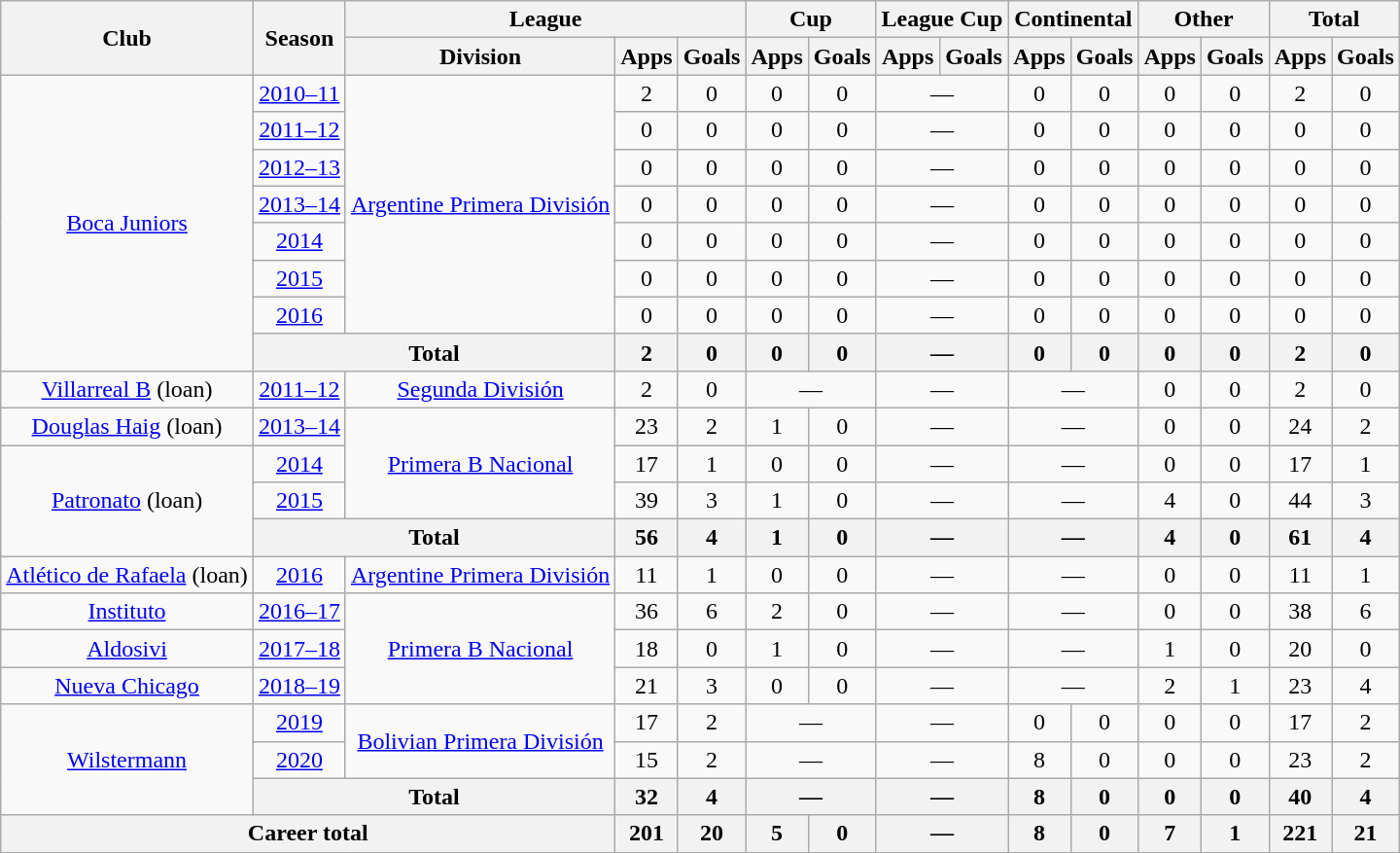<table class="wikitable" style="text-align:center">
<tr>
<th rowspan="2">Club</th>
<th rowspan="2">Season</th>
<th colspan="3">League</th>
<th colspan="2">Cup</th>
<th colspan="2">League Cup</th>
<th colspan="2">Continental</th>
<th colspan="2">Other</th>
<th colspan="2">Total</th>
</tr>
<tr>
<th>Division</th>
<th>Apps</th>
<th>Goals</th>
<th>Apps</th>
<th>Goals</th>
<th>Apps</th>
<th>Goals</th>
<th>Apps</th>
<th>Goals</th>
<th>Apps</th>
<th>Goals</th>
<th>Apps</th>
<th>Goals</th>
</tr>
<tr>
<td rowspan="8"><a href='#'>Boca Juniors</a></td>
<td><a href='#'>2010–11</a></td>
<td rowspan="7"><a href='#'>Argentine Primera División</a></td>
<td>2</td>
<td>0</td>
<td>0</td>
<td>0</td>
<td colspan="2">—</td>
<td>0</td>
<td>0</td>
<td>0</td>
<td>0</td>
<td>2</td>
<td>0</td>
</tr>
<tr>
<td><a href='#'>2011–12</a></td>
<td>0</td>
<td>0</td>
<td>0</td>
<td>0</td>
<td colspan="2">—</td>
<td>0</td>
<td>0</td>
<td>0</td>
<td>0</td>
<td>0</td>
<td>0</td>
</tr>
<tr>
<td><a href='#'>2012–13</a></td>
<td>0</td>
<td>0</td>
<td>0</td>
<td>0</td>
<td colspan="2">—</td>
<td>0</td>
<td>0</td>
<td>0</td>
<td>0</td>
<td>0</td>
<td>0</td>
</tr>
<tr>
<td><a href='#'>2013–14</a></td>
<td>0</td>
<td>0</td>
<td>0</td>
<td>0</td>
<td colspan="2">—</td>
<td>0</td>
<td>0</td>
<td>0</td>
<td>0</td>
<td>0</td>
<td>0</td>
</tr>
<tr>
<td><a href='#'>2014</a></td>
<td>0</td>
<td>0</td>
<td>0</td>
<td>0</td>
<td colspan="2">—</td>
<td>0</td>
<td>0</td>
<td>0</td>
<td>0</td>
<td>0</td>
<td>0</td>
</tr>
<tr>
<td><a href='#'>2015</a></td>
<td>0</td>
<td>0</td>
<td>0</td>
<td>0</td>
<td colspan="2">—</td>
<td>0</td>
<td>0</td>
<td>0</td>
<td>0</td>
<td>0</td>
<td>0</td>
</tr>
<tr>
<td><a href='#'>2016</a></td>
<td>0</td>
<td>0</td>
<td>0</td>
<td>0</td>
<td colspan="2">—</td>
<td>0</td>
<td>0</td>
<td>0</td>
<td>0</td>
<td>0</td>
<td>0</td>
</tr>
<tr>
<th colspan="2">Total</th>
<th>2</th>
<th>0</th>
<th>0</th>
<th>0</th>
<th colspan="2">—</th>
<th>0</th>
<th>0</th>
<th>0</th>
<th>0</th>
<th>2</th>
<th>0</th>
</tr>
<tr>
<td rowspan="1"><a href='#'>Villarreal B</a> (loan)</td>
<td><a href='#'>2011–12</a></td>
<td rowspan="1"><a href='#'>Segunda División</a></td>
<td>2</td>
<td>0</td>
<td colspan="2">—</td>
<td colspan="2">—</td>
<td colspan="2">—</td>
<td>0</td>
<td>0</td>
<td>2</td>
<td>0</td>
</tr>
<tr>
<td rowspan="1"><a href='#'>Douglas Haig</a> (loan)</td>
<td><a href='#'>2013–14</a></td>
<td rowspan="3"><a href='#'>Primera B Nacional</a></td>
<td>23</td>
<td>2</td>
<td>1</td>
<td>0</td>
<td colspan="2">—</td>
<td colspan="2">—</td>
<td>0</td>
<td>0</td>
<td>24</td>
<td>2</td>
</tr>
<tr>
<td rowspan="3"><a href='#'>Patronato</a> (loan)</td>
<td><a href='#'>2014</a></td>
<td>17</td>
<td>1</td>
<td>0</td>
<td>0</td>
<td colspan="2">—</td>
<td colspan="2">—</td>
<td>0</td>
<td>0</td>
<td>17</td>
<td>1</td>
</tr>
<tr>
<td><a href='#'>2015</a></td>
<td>39</td>
<td>3</td>
<td>1</td>
<td>0</td>
<td colspan="2">—</td>
<td colspan="2">—</td>
<td>4</td>
<td>0</td>
<td>44</td>
<td>3</td>
</tr>
<tr>
<th colspan="2">Total</th>
<th>56</th>
<th>4</th>
<th>1</th>
<th>0</th>
<th colspan="2">—</th>
<th colspan="2">—</th>
<th>4</th>
<th>0</th>
<th>61</th>
<th>4</th>
</tr>
<tr>
<td rowspan="1"><a href='#'>Atlético de Rafaela</a> (loan)</td>
<td><a href='#'>2016</a></td>
<td rowspan="1"><a href='#'>Argentine Primera División</a></td>
<td>11</td>
<td>1</td>
<td>0</td>
<td>0</td>
<td colspan="2">—</td>
<td colspan="2">—</td>
<td>0</td>
<td>0</td>
<td>11</td>
<td>1</td>
</tr>
<tr>
<td rowspan="1"><a href='#'>Instituto</a></td>
<td><a href='#'>2016–17</a></td>
<td rowspan="3"><a href='#'>Primera B Nacional</a></td>
<td>36</td>
<td>6</td>
<td>2</td>
<td>0</td>
<td colspan="2">—</td>
<td colspan="2">—</td>
<td>0</td>
<td>0</td>
<td>38</td>
<td>6</td>
</tr>
<tr>
<td rowspan="1"><a href='#'>Aldosivi</a></td>
<td><a href='#'>2017–18</a></td>
<td>18</td>
<td>0</td>
<td>1</td>
<td>0</td>
<td colspan="2">—</td>
<td colspan="2">—</td>
<td>1</td>
<td>0</td>
<td>20</td>
<td>0</td>
</tr>
<tr>
<td rowspan="1"><a href='#'>Nueva Chicago</a></td>
<td><a href='#'>2018–19</a></td>
<td>21</td>
<td>3</td>
<td>0</td>
<td>0</td>
<td colspan="2">—</td>
<td colspan="2">—</td>
<td>2</td>
<td>1</td>
<td>23</td>
<td>4</td>
</tr>
<tr>
<td rowspan="3"><a href='#'>Wilstermann</a></td>
<td><a href='#'>2019</a></td>
<td rowspan="2"><a href='#'>Bolivian Primera División</a></td>
<td>17</td>
<td>2</td>
<td colspan="2">—</td>
<td colspan="2">—</td>
<td>0</td>
<td>0</td>
<td>0</td>
<td>0</td>
<td>17</td>
<td>2</td>
</tr>
<tr>
<td><a href='#'>2020</a></td>
<td>15</td>
<td>2</td>
<td colspan="2">—</td>
<td colspan="2">—</td>
<td>8</td>
<td>0</td>
<td>0</td>
<td>0</td>
<td>23</td>
<td>2</td>
</tr>
<tr>
<th colspan="2">Total</th>
<th>32</th>
<th>4</th>
<th colspan="2">—</th>
<th colspan="2">—</th>
<th>8</th>
<th>0</th>
<th>0</th>
<th>0</th>
<th>40</th>
<th>4</th>
</tr>
<tr>
<th colspan="3">Career total</th>
<th>201</th>
<th>20</th>
<th>5</th>
<th>0</th>
<th colspan="2">—</th>
<th>8</th>
<th>0</th>
<th>7</th>
<th>1</th>
<th>221</th>
<th>21</th>
</tr>
</table>
